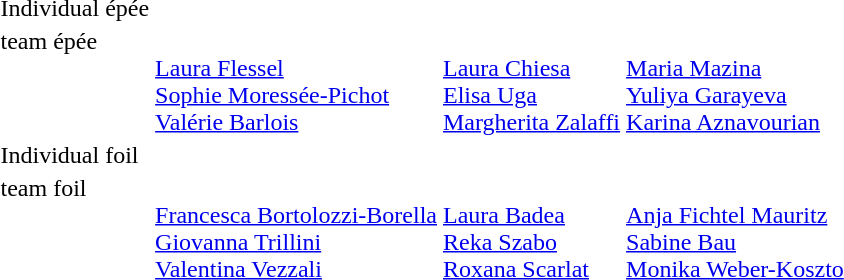<table>
<tr>
<td>Individual épée<br></td>
<td></td>
<td></td>
<td></td>
</tr>
<tr valign="top">
<td>team épée<br></td>
<td><br><a href='#'>Laura Flessel</a><br><a href='#'>Sophie Moressée-Pichot</a><br><a href='#'>Valérie Barlois</a></td>
<td><br><a href='#'>Laura Chiesa</a><br><a href='#'>Elisa Uga</a><br><a href='#'>Margherita Zalaffi</a></td>
<td><br><a href='#'>Maria Mazina</a><br><a href='#'>Yuliya Garayeva</a><br><a href='#'>Karina Aznavourian</a></td>
</tr>
<tr>
<td>Individual foil<br></td>
<td></td>
<td></td>
<td></td>
</tr>
<tr valign="top">
<td>team foil<br></td>
<td><br><a href='#'>Francesca Bortolozzi-Borella</a><br><a href='#'>Giovanna Trillini</a><br><a href='#'>Valentina Vezzali</a></td>
<td><br><a href='#'>Laura Badea</a><br><a href='#'>Reka Szabo</a><br><a href='#'>Roxana Scarlat</a></td>
<td><br><a href='#'>Anja Fichtel Mauritz</a><br><a href='#'>Sabine Bau</a><br><a href='#'>Monika Weber-Koszto</a></td>
</tr>
</table>
